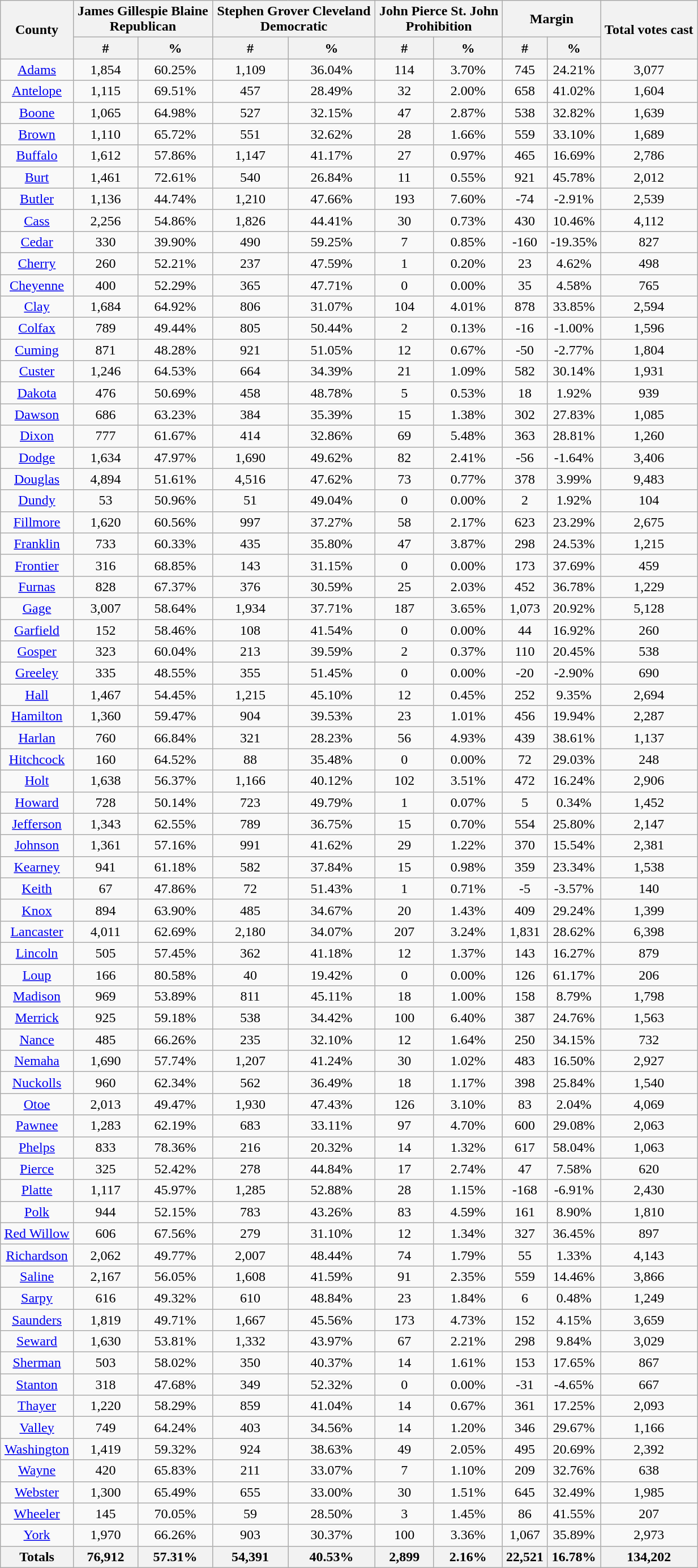<table class="wikitable sortable" width="65%">
<tr>
<th rowspan="2">County</th>
<th colspan="2">James Gillespie Blaine<br>Republican</th>
<th colspan="2">Stephen Grover Cleveland<br>Democratic</th>
<th colspan="2">John Pierce St. John <br>Prohibition</th>
<th colspan="2">Margin</th>
<th rowspan="2">Total votes cast</th>
</tr>
<tr bgcolor="lightgrey">
<th data-sort-type="number">#</th>
<th data-sort-type="number">%</th>
<th data-sort-type="number">#</th>
<th data-sort-type="number">%</th>
<th data-sort-type="number">#</th>
<th data-sort-type="number">%</th>
<th data-sort-type="number">#</th>
<th data-sort-type="number">%</th>
</tr>
<tr style="text-align:center;">
<td><a href='#'>Adams</a></td>
<td>1,854</td>
<td>60.25%</td>
<td>1,109</td>
<td>36.04%</td>
<td>114</td>
<td>3.70%</td>
<td>745</td>
<td>24.21%</td>
<td>3,077</td>
</tr>
<tr style="text-align:center;">
<td><a href='#'>Antelope</a></td>
<td>1,115</td>
<td>69.51%</td>
<td>457</td>
<td>28.49%</td>
<td>32</td>
<td>2.00%</td>
<td>658</td>
<td>41.02%</td>
<td>1,604</td>
</tr>
<tr style="text-align:center;">
<td><a href='#'>Boone</a></td>
<td>1,065</td>
<td>64.98%</td>
<td>527</td>
<td>32.15%</td>
<td>47</td>
<td>2.87%</td>
<td>538</td>
<td>32.82%</td>
<td>1,639</td>
</tr>
<tr style="text-align:center;">
<td><a href='#'>Brown</a></td>
<td>1,110</td>
<td>65.72%</td>
<td>551</td>
<td>32.62%</td>
<td>28</td>
<td>1.66%</td>
<td>559</td>
<td>33.10%</td>
<td>1,689</td>
</tr>
<tr style="text-align:center;">
<td><a href='#'>Buffalo</a></td>
<td>1,612</td>
<td>57.86%</td>
<td>1,147</td>
<td>41.17%</td>
<td>27</td>
<td>0.97%</td>
<td>465</td>
<td>16.69%</td>
<td>2,786</td>
</tr>
<tr style="text-align:center;">
<td><a href='#'>Burt</a></td>
<td>1,461</td>
<td>72.61%</td>
<td>540</td>
<td>26.84%</td>
<td>11</td>
<td>0.55%</td>
<td>921</td>
<td>45.78%</td>
<td>2,012</td>
</tr>
<tr style="text-align:center;">
<td><a href='#'>Butler</a></td>
<td>1,136</td>
<td>44.74%</td>
<td>1,210</td>
<td>47.66%</td>
<td>193</td>
<td>7.60%</td>
<td>-74</td>
<td>-2.91%</td>
<td>2,539</td>
</tr>
<tr style="text-align:center;">
<td><a href='#'>Cass</a></td>
<td>2,256</td>
<td>54.86%</td>
<td>1,826</td>
<td>44.41%</td>
<td>30</td>
<td>0.73%</td>
<td>430</td>
<td>10.46%</td>
<td>4,112</td>
</tr>
<tr style="text-align:center;">
<td><a href='#'>Cedar</a></td>
<td>330</td>
<td>39.90%</td>
<td>490</td>
<td>59.25%</td>
<td>7</td>
<td>0.85%</td>
<td>-160</td>
<td>-19.35%</td>
<td>827</td>
</tr>
<tr style="text-align:center;">
<td><a href='#'>Cherry</a></td>
<td>260</td>
<td>52.21%</td>
<td>237</td>
<td>47.59%</td>
<td>1</td>
<td>0.20%</td>
<td>23</td>
<td>4.62%</td>
<td>498</td>
</tr>
<tr style="text-align:center;">
<td><a href='#'>Cheyenne</a></td>
<td>400</td>
<td>52.29%</td>
<td>365</td>
<td>47.71%</td>
<td>0</td>
<td>0.00%</td>
<td>35</td>
<td>4.58%</td>
<td>765</td>
</tr>
<tr style="text-align:center;">
<td><a href='#'>Clay</a></td>
<td>1,684</td>
<td>64.92%</td>
<td>806</td>
<td>31.07%</td>
<td>104</td>
<td>4.01%</td>
<td>878</td>
<td>33.85%</td>
<td>2,594</td>
</tr>
<tr style="text-align:center;">
<td><a href='#'>Colfax</a></td>
<td>789</td>
<td>49.44%</td>
<td>805</td>
<td>50.44%</td>
<td>2</td>
<td>0.13%</td>
<td>-16</td>
<td>-1.00%</td>
<td>1,596</td>
</tr>
<tr style="text-align:center;">
<td><a href='#'>Cuming</a></td>
<td>871</td>
<td>48.28%</td>
<td>921</td>
<td>51.05%</td>
<td>12</td>
<td>0.67%</td>
<td>-50</td>
<td>-2.77%</td>
<td>1,804</td>
</tr>
<tr style="text-align:center;">
<td><a href='#'>Custer</a></td>
<td>1,246</td>
<td>64.53%</td>
<td>664</td>
<td>34.39%</td>
<td>21</td>
<td>1.09%</td>
<td>582</td>
<td>30.14%</td>
<td>1,931</td>
</tr>
<tr style="text-align:center;">
<td><a href='#'>Dakota</a></td>
<td>476</td>
<td>50.69%</td>
<td>458</td>
<td>48.78%</td>
<td>5</td>
<td>0.53%</td>
<td>18</td>
<td>1.92%</td>
<td>939</td>
</tr>
<tr style="text-align:center;">
<td><a href='#'>Dawson</a></td>
<td>686</td>
<td>63.23%</td>
<td>384</td>
<td>35.39%</td>
<td>15</td>
<td>1.38%</td>
<td>302</td>
<td>27.83%</td>
<td>1,085</td>
</tr>
<tr style="text-align:center;">
<td><a href='#'>Dixon</a></td>
<td>777</td>
<td>61.67%</td>
<td>414</td>
<td>32.86%</td>
<td>69</td>
<td>5.48%</td>
<td>363</td>
<td>28.81%</td>
<td>1,260</td>
</tr>
<tr style="text-align:center;">
<td><a href='#'>Dodge</a></td>
<td>1,634</td>
<td>47.97%</td>
<td>1,690</td>
<td>49.62%</td>
<td>82</td>
<td>2.41%</td>
<td>-56</td>
<td>-1.64%</td>
<td>3,406</td>
</tr>
<tr style="text-align:center;">
<td><a href='#'>Douglas</a></td>
<td>4,894</td>
<td>51.61%</td>
<td>4,516</td>
<td>47.62%</td>
<td>73</td>
<td>0.77%</td>
<td>378</td>
<td>3.99%</td>
<td>9,483</td>
</tr>
<tr style="text-align:center;">
<td><a href='#'>Dundy</a></td>
<td>53</td>
<td>50.96%</td>
<td>51</td>
<td>49.04%</td>
<td>0</td>
<td>0.00%</td>
<td>2</td>
<td>1.92%</td>
<td>104</td>
</tr>
<tr style="text-align:center;">
<td><a href='#'>Fillmore</a></td>
<td>1,620</td>
<td>60.56%</td>
<td>997</td>
<td>37.27%</td>
<td>58</td>
<td>2.17%</td>
<td>623</td>
<td>23.29%</td>
<td>2,675</td>
</tr>
<tr style="text-align:center;">
<td><a href='#'>Franklin</a></td>
<td>733</td>
<td>60.33%</td>
<td>435</td>
<td>35.80%</td>
<td>47</td>
<td>3.87%</td>
<td>298</td>
<td>24.53%</td>
<td>1,215</td>
</tr>
<tr style="text-align:center;">
<td><a href='#'>Frontier</a></td>
<td>316</td>
<td>68.85%</td>
<td>143</td>
<td>31.15%</td>
<td>0</td>
<td>0.00%</td>
<td>173</td>
<td>37.69%</td>
<td>459</td>
</tr>
<tr style="text-align:center;">
<td><a href='#'>Furnas</a></td>
<td>828</td>
<td>67.37%</td>
<td>376</td>
<td>30.59%</td>
<td>25</td>
<td>2.03%</td>
<td>452</td>
<td>36.78%</td>
<td>1,229</td>
</tr>
<tr style="text-align:center;">
<td><a href='#'>Gage</a></td>
<td>3,007</td>
<td>58.64%</td>
<td>1,934</td>
<td>37.71%</td>
<td>187</td>
<td>3.65%</td>
<td>1,073</td>
<td>20.92%</td>
<td>5,128</td>
</tr>
<tr style="text-align:center;">
<td><a href='#'>Garfield</a></td>
<td>152</td>
<td>58.46%</td>
<td>108</td>
<td>41.54%</td>
<td>0</td>
<td>0.00%</td>
<td>44</td>
<td>16.92%</td>
<td>260</td>
</tr>
<tr style="text-align:center;">
<td><a href='#'>Gosper</a></td>
<td>323</td>
<td>60.04%</td>
<td>213</td>
<td>39.59%</td>
<td>2</td>
<td>0.37%</td>
<td>110</td>
<td>20.45%</td>
<td>538</td>
</tr>
<tr style="text-align:center;">
<td><a href='#'>Greeley</a></td>
<td>335</td>
<td>48.55%</td>
<td>355</td>
<td>51.45%</td>
<td>0</td>
<td>0.00%</td>
<td>-20</td>
<td>-2.90%</td>
<td>690</td>
</tr>
<tr style="text-align:center;">
<td><a href='#'>Hall</a></td>
<td>1,467</td>
<td>54.45%</td>
<td>1,215</td>
<td>45.10%</td>
<td>12</td>
<td>0.45%</td>
<td>252</td>
<td>9.35%</td>
<td>2,694</td>
</tr>
<tr style="text-align:center;">
<td><a href='#'>Hamilton</a></td>
<td>1,360</td>
<td>59.47%</td>
<td>904</td>
<td>39.53%</td>
<td>23</td>
<td>1.01%</td>
<td>456</td>
<td>19.94%</td>
<td>2,287</td>
</tr>
<tr style="text-align:center;">
<td><a href='#'>Harlan</a></td>
<td>760</td>
<td>66.84%</td>
<td>321</td>
<td>28.23%</td>
<td>56</td>
<td>4.93%</td>
<td>439</td>
<td>38.61%</td>
<td>1,137</td>
</tr>
<tr style="text-align:center;">
<td><a href='#'>Hitchcock</a></td>
<td>160</td>
<td>64.52%</td>
<td>88</td>
<td>35.48%</td>
<td>0</td>
<td>0.00%</td>
<td>72</td>
<td>29.03%</td>
<td>248</td>
</tr>
<tr style="text-align:center;">
<td><a href='#'>Holt</a></td>
<td>1,638</td>
<td>56.37%</td>
<td>1,166</td>
<td>40.12%</td>
<td>102</td>
<td>3.51%</td>
<td>472</td>
<td>16.24%</td>
<td>2,906</td>
</tr>
<tr style="text-align:center;">
<td><a href='#'>Howard</a></td>
<td>728</td>
<td>50.14%</td>
<td>723</td>
<td>49.79%</td>
<td>1</td>
<td>0.07%</td>
<td>5</td>
<td>0.34%</td>
<td>1,452</td>
</tr>
<tr style="text-align:center;">
<td><a href='#'>Jefferson</a></td>
<td>1,343</td>
<td>62.55%</td>
<td>789</td>
<td>36.75%</td>
<td>15</td>
<td>0.70%</td>
<td>554</td>
<td>25.80%</td>
<td>2,147</td>
</tr>
<tr style="text-align:center;">
<td><a href='#'>Johnson</a></td>
<td>1,361</td>
<td>57.16%</td>
<td>991</td>
<td>41.62%</td>
<td>29</td>
<td>1.22%</td>
<td>370</td>
<td>15.54%</td>
<td>2,381</td>
</tr>
<tr style="text-align:center;">
<td><a href='#'>Kearney</a></td>
<td>941</td>
<td>61.18%</td>
<td>582</td>
<td>37.84%</td>
<td>15</td>
<td>0.98%</td>
<td>359</td>
<td>23.34%</td>
<td>1,538</td>
</tr>
<tr style="text-align:center;">
<td><a href='#'>Keith</a></td>
<td>67</td>
<td>47.86%</td>
<td>72</td>
<td>51.43%</td>
<td>1</td>
<td>0.71%</td>
<td>-5</td>
<td>-3.57%</td>
<td>140</td>
</tr>
<tr style="text-align:center;">
<td><a href='#'>Knox</a></td>
<td>894</td>
<td>63.90%</td>
<td>485</td>
<td>34.67%</td>
<td>20</td>
<td>1.43%</td>
<td>409</td>
<td>29.24%</td>
<td>1,399</td>
</tr>
<tr style="text-align:center;">
<td><a href='#'>Lancaster</a></td>
<td>4,011</td>
<td>62.69%</td>
<td>2,180</td>
<td>34.07%</td>
<td>207</td>
<td>3.24%</td>
<td>1,831</td>
<td>28.62%</td>
<td>6,398</td>
</tr>
<tr style="text-align:center;">
<td><a href='#'>Lincoln</a></td>
<td>505</td>
<td>57.45%</td>
<td>362</td>
<td>41.18%</td>
<td>12</td>
<td>1.37%</td>
<td>143</td>
<td>16.27%</td>
<td>879</td>
</tr>
<tr style="text-align:center;">
<td><a href='#'>Loup</a></td>
<td>166</td>
<td>80.58%</td>
<td>40</td>
<td>19.42%</td>
<td>0</td>
<td>0.00%</td>
<td>126</td>
<td>61.17%</td>
<td>206</td>
</tr>
<tr style="text-align:center;">
<td><a href='#'>Madison</a></td>
<td>969</td>
<td>53.89%</td>
<td>811</td>
<td>45.11%</td>
<td>18</td>
<td>1.00%</td>
<td>158</td>
<td>8.79%</td>
<td>1,798</td>
</tr>
<tr style="text-align:center;">
<td><a href='#'>Merrick</a></td>
<td>925</td>
<td>59.18%</td>
<td>538</td>
<td>34.42%</td>
<td>100</td>
<td>6.40%</td>
<td>387</td>
<td>24.76%</td>
<td>1,563</td>
</tr>
<tr style="text-align:center;">
<td><a href='#'>Nance</a></td>
<td>485</td>
<td>66.26%</td>
<td>235</td>
<td>32.10%</td>
<td>12</td>
<td>1.64%</td>
<td>250</td>
<td>34.15%</td>
<td>732</td>
</tr>
<tr style="text-align:center;">
<td><a href='#'>Nemaha</a></td>
<td>1,690</td>
<td>57.74%</td>
<td>1,207</td>
<td>41.24%</td>
<td>30</td>
<td>1.02%</td>
<td>483</td>
<td>16.50%</td>
<td>2,927</td>
</tr>
<tr style="text-align:center;">
<td><a href='#'>Nuckolls</a></td>
<td>960</td>
<td>62.34%</td>
<td>562</td>
<td>36.49%</td>
<td>18</td>
<td>1.17%</td>
<td>398</td>
<td>25.84%</td>
<td>1,540</td>
</tr>
<tr style="text-align:center;">
<td><a href='#'>Otoe</a></td>
<td>2,013</td>
<td>49.47%</td>
<td>1,930</td>
<td>47.43%</td>
<td>126</td>
<td>3.10%</td>
<td>83</td>
<td>2.04%</td>
<td>4,069</td>
</tr>
<tr style="text-align:center;">
<td><a href='#'>Pawnee</a></td>
<td>1,283</td>
<td>62.19%</td>
<td>683</td>
<td>33.11%</td>
<td>97</td>
<td>4.70%</td>
<td>600</td>
<td>29.08%</td>
<td>2,063</td>
</tr>
<tr style="text-align:center;">
<td><a href='#'>Phelps</a></td>
<td>833</td>
<td>78.36%</td>
<td>216</td>
<td>20.32%</td>
<td>14</td>
<td>1.32%</td>
<td>617</td>
<td>58.04%</td>
<td>1,063</td>
</tr>
<tr style="text-align:center;">
<td><a href='#'>Pierce</a></td>
<td>325</td>
<td>52.42%</td>
<td>278</td>
<td>44.84%</td>
<td>17</td>
<td>2.74%</td>
<td>47</td>
<td>7.58%</td>
<td>620</td>
</tr>
<tr style="text-align:center;">
<td><a href='#'>Platte</a></td>
<td>1,117</td>
<td>45.97%</td>
<td>1,285</td>
<td>52.88%</td>
<td>28</td>
<td>1.15%</td>
<td>-168</td>
<td>-6.91%</td>
<td>2,430</td>
</tr>
<tr style="text-align:center;">
<td><a href='#'>Polk</a></td>
<td>944</td>
<td>52.15%</td>
<td>783</td>
<td>43.26%</td>
<td>83</td>
<td>4.59%</td>
<td>161</td>
<td>8.90%</td>
<td>1,810</td>
</tr>
<tr style="text-align:center;">
<td><a href='#'>Red Willow</a></td>
<td>606</td>
<td>67.56%</td>
<td>279</td>
<td>31.10%</td>
<td>12</td>
<td>1.34%</td>
<td>327</td>
<td>36.45%</td>
<td>897</td>
</tr>
<tr style="text-align:center;">
<td><a href='#'>Richardson</a></td>
<td>2,062</td>
<td>49.77%</td>
<td>2,007</td>
<td>48.44%</td>
<td>74</td>
<td>1.79%</td>
<td>55</td>
<td>1.33%</td>
<td>4,143</td>
</tr>
<tr style="text-align:center;">
<td><a href='#'>Saline</a></td>
<td>2,167</td>
<td>56.05%</td>
<td>1,608</td>
<td>41.59%</td>
<td>91</td>
<td>2.35%</td>
<td>559</td>
<td>14.46%</td>
<td>3,866</td>
</tr>
<tr style="text-align:center;">
<td><a href='#'>Sarpy</a></td>
<td>616</td>
<td>49.32%</td>
<td>610</td>
<td>48.84%</td>
<td>23</td>
<td>1.84%</td>
<td>6</td>
<td>0.48%</td>
<td>1,249</td>
</tr>
<tr style="text-align:center;">
<td><a href='#'>Saunders</a></td>
<td>1,819</td>
<td>49.71%</td>
<td>1,667</td>
<td>45.56%</td>
<td>173</td>
<td>4.73%</td>
<td>152</td>
<td>4.15%</td>
<td>3,659</td>
</tr>
<tr style="text-align:center;">
<td><a href='#'>Seward</a></td>
<td>1,630</td>
<td>53.81%</td>
<td>1,332</td>
<td>43.97%</td>
<td>67</td>
<td>2.21%</td>
<td>298</td>
<td>9.84%</td>
<td>3,029</td>
</tr>
<tr style="text-align:center;">
<td><a href='#'>Sherman</a></td>
<td>503</td>
<td>58.02%</td>
<td>350</td>
<td>40.37%</td>
<td>14</td>
<td>1.61%</td>
<td>153</td>
<td>17.65%</td>
<td>867</td>
</tr>
<tr style="text-align:center;">
<td><a href='#'>Stanton</a></td>
<td>318</td>
<td>47.68%</td>
<td>349</td>
<td>52.32%</td>
<td>0</td>
<td>0.00%</td>
<td>-31</td>
<td>-4.65%</td>
<td>667</td>
</tr>
<tr style="text-align:center;">
<td><a href='#'>Thayer</a></td>
<td>1,220</td>
<td>58.29%</td>
<td>859</td>
<td>41.04%</td>
<td>14</td>
<td>0.67%</td>
<td>361</td>
<td>17.25%</td>
<td>2,093</td>
</tr>
<tr style="text-align:center;">
<td><a href='#'>Valley</a></td>
<td>749</td>
<td>64.24%</td>
<td>403</td>
<td>34.56%</td>
<td>14</td>
<td>1.20%</td>
<td>346</td>
<td>29.67%</td>
<td>1,166</td>
</tr>
<tr style="text-align:center;">
<td><a href='#'>Washington</a></td>
<td>1,419</td>
<td>59.32%</td>
<td>924</td>
<td>38.63%</td>
<td>49</td>
<td>2.05%</td>
<td>495</td>
<td>20.69%</td>
<td>2,392</td>
</tr>
<tr style="text-align:center;">
<td><a href='#'>Wayne</a></td>
<td>420</td>
<td>65.83%</td>
<td>211</td>
<td>33.07%</td>
<td>7</td>
<td>1.10%</td>
<td>209</td>
<td>32.76%</td>
<td>638</td>
</tr>
<tr style="text-align:center;">
<td><a href='#'>Webster</a></td>
<td>1,300</td>
<td>65.49%</td>
<td>655</td>
<td>33.00%</td>
<td>30</td>
<td>1.51%</td>
<td>645</td>
<td>32.49%</td>
<td>1,985</td>
</tr>
<tr style="text-align:center;">
<td><a href='#'>Wheeler</a></td>
<td>145</td>
<td>70.05%</td>
<td>59</td>
<td>28.50%</td>
<td>3</td>
<td>1.45%</td>
<td>86</td>
<td>41.55%</td>
<td>207</td>
</tr>
<tr style="text-align:center;">
<td><a href='#'>York</a></td>
<td>1,970</td>
<td>66.26%</td>
<td>903</td>
<td>30.37%</td>
<td>100</td>
<td>3.36%</td>
<td>1,067</td>
<td>35.89%</td>
<td>2,973</td>
</tr>
<tr style="text-align:center;">
<th>Totals</th>
<th>76,912</th>
<th>57.31%</th>
<th>54,391</th>
<th>40.53%</th>
<th>2,899</th>
<th>2.16%</th>
<th>22,521</th>
<th>16.78%</th>
<th>134,202</th>
</tr>
</table>
